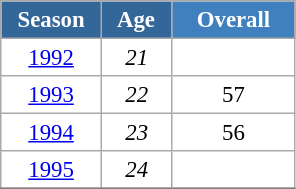<table class="wikitable" style="font-size:95%; text-align:center; border:grey solid 1px; border-collapse:collapse; background:#ffffff;">
<tr>
<th style="background-color:#369; color:white; width:60px;"> Season </th>
<th style="background-color:#369; color:white; width:40px;"> Age </th>
<th style="background-color:#4180be; color:white; width:75px;">Overall</th>
</tr>
<tr>
<td><a href='#'>1992</a></td>
<td><em>21</em></td>
<td></td>
</tr>
<tr>
<td><a href='#'>1993</a></td>
<td><em>22</em></td>
<td>57</td>
</tr>
<tr>
<td><a href='#'>1994</a></td>
<td><em>23</em></td>
<td>56</td>
</tr>
<tr>
<td><a href='#'>1995</a></td>
<td><em>24</em></td>
<td></td>
</tr>
<tr>
</tr>
</table>
